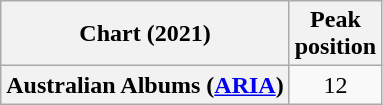<table class="wikitable plainrowheaders" style="text-align:center">
<tr>
<th scope="col">Chart (2021)</th>
<th scope="col">Peak<br>position</th>
</tr>
<tr>
<th scope="row">Australian Albums (<a href='#'>ARIA</a>)</th>
<td>12</td>
</tr>
</table>
